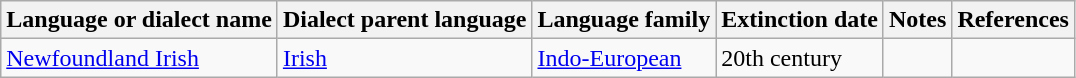<table class="wikitable sortable">
<tr>
<th>Language or dialect name</th>
<th>Dialect parent language</th>
<th>Language family</th>
<th>Extinction date</th>
<th>Notes</th>
<th>References</th>
</tr>
<tr>
<td><a href='#'>Newfoundland Irish</a></td>
<td><a href='#'>Irish</a></td>
<td><a href='#'>Indo-European</a></td>
<td>20th century</td>
<td></td>
<td></td>
</tr>
</table>
